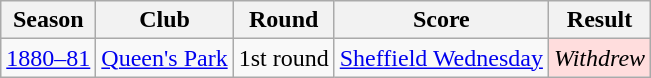<table class=wikitable style="text-align:left">
<tr>
<th>Season</th>
<th>Club</th>
<th>Round</th>
<th>Score</th>
<th>Result</th>
</tr>
<tr>
<td align=center rowspan=7><a href='#'>1880–81</a></td>
<td><a href='#'>Queen's Park</a></td>
<td>1st round</td>
<td> <a href='#'>Sheffield Wednesday</a></td>
<td align=center  bgcolor=#ffdddd><em>Withdrew</em></td>
</tr>
</table>
